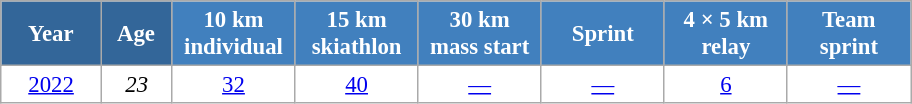<table class="wikitable" style="font-size:95%; text-align:center; border:grey solid 1px; border-collapse:collapse; background:#ffffff;">
<tr>
<th style="background-color:#369; color:white; width:60px;"> Year </th>
<th style="background-color:#369; color:white; width:40px;"> Age </th>
<th style="background-color:#4180be; color:white; width:75px;"> 10 km <br> individual </th>
<th style="background-color:#4180be; color:white; width:75px;"> 15 km <br> skiathlon </th>
<th style="background-color:#4180be; color:white; width:75px;"> 30 km <br> mass start </th>
<th style="background-color:#4180be; color:white; width:75px;"> Sprint </th>
<th style="background-color:#4180be; color:white; width:75px;"> 4 × 5 km <br> relay </th>
<th style="background-color:#4180be; color:white; width:75px;"> Team <br> sprint </th>
</tr>
<tr>
<td><a href='#'>2022</a></td>
<td><em>23</em></td>
<td><a href='#'>32</a></td>
<td><a href='#'>40</a></td>
<td><a href='#'>—</a></td>
<td><a href='#'>—</a></td>
<td><a href='#'>6</a></td>
<td><a href='#'>—</a></td>
</tr>
</table>
